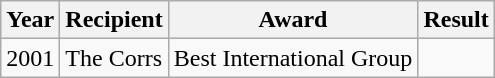<table class="wikitable">
<tr>
<th>Year</th>
<th>Recipient</th>
<th>Award</th>
<th>Result</th>
</tr>
<tr>
<td>2001</td>
<td>The Corrs</td>
<td>Best International Group</td>
<td></td>
</tr>
</table>
